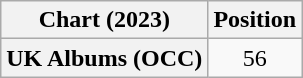<table class="wikitable plainrowheaders" style="text-align:center">
<tr>
<th scope="col">Chart (2023)</th>
<th scope="col">Position</th>
</tr>
<tr>
<th scope="row">UK Albums (OCC)</th>
<td>56</td>
</tr>
</table>
